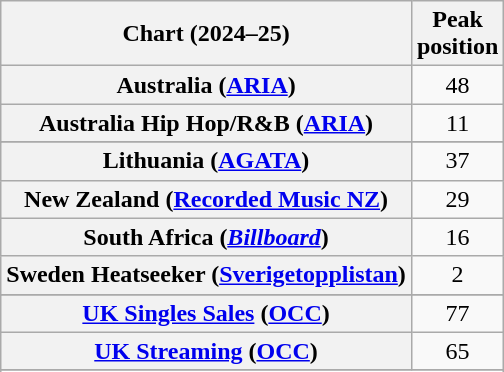<table class="wikitable sortable plainrowheaders" style="text-align:center;">
<tr>
<th scope="col">Chart (2024–25)</th>
<th scope="col">Peak<br>position</th>
</tr>
<tr>
<th scope="row">Australia (<a href='#'>ARIA</a>)</th>
<td>48</td>
</tr>
<tr>
<th scope="row">Australia Hip Hop/R&B (<a href='#'>ARIA</a>)</th>
<td>11</td>
</tr>
<tr>
</tr>
<tr>
</tr>
<tr>
<th scope="row">Lithuania (<a href='#'>AGATA</a>)</th>
<td>37</td>
</tr>
<tr>
<th scope="row">New Zealand (<a href='#'>Recorded Music NZ</a>)</th>
<td>29</td>
</tr>
<tr>
<th scope="row">South Africa (<em><a href='#'>Billboard</a></em>)</th>
<td>16</td>
</tr>
<tr>
<th scope="row">Sweden Heatseeker (<a href='#'>Sverigetopplistan</a>)</th>
<td>2</td>
</tr>
<tr>
</tr>
<tr>
<th scope="row"><a href='#'>UK Singles Sales</a> (<a href='#'>OCC</a>)</th>
<td>77</td>
</tr>
<tr>
<th scope="row"><a href='#'>UK Streaming</a> (<a href='#'>OCC</a>)</th>
<td>65</td>
</tr>
<tr>
</tr>
<tr>
</tr>
<tr>
</tr>
<tr>
</tr>
</table>
